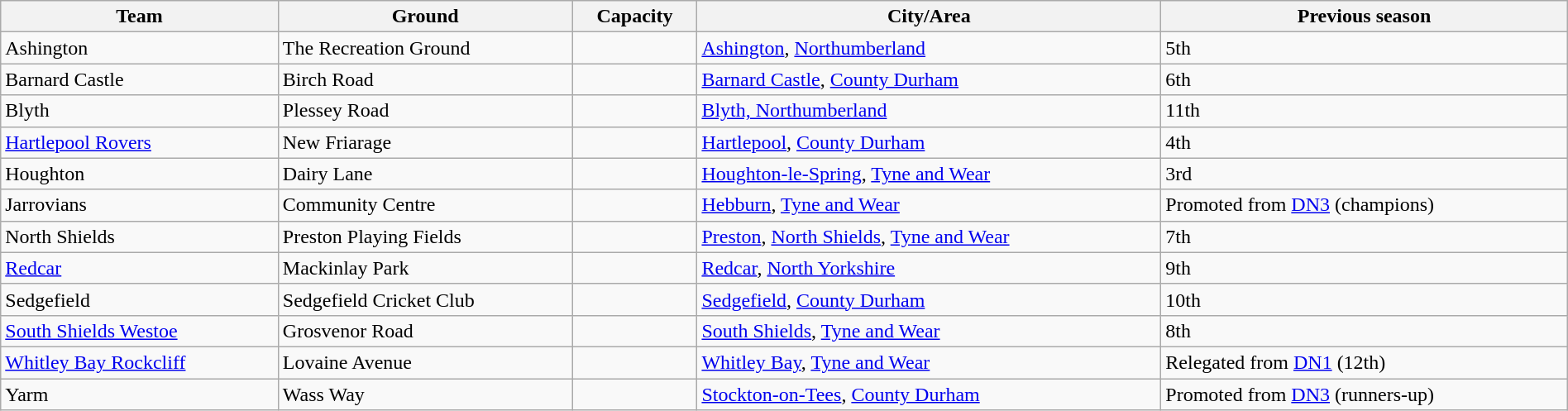<table class="wikitable sortable" width=100%>
<tr>
<th>Team</th>
<th>Ground</th>
<th>Capacity</th>
<th>City/Area</th>
<th>Previous season</th>
</tr>
<tr>
<td>Ashington</td>
<td>The Recreation Ground</td>
<td></td>
<td><a href='#'>Ashington</a>, <a href='#'>Northumberland</a></td>
<td>5th</td>
</tr>
<tr>
<td>Barnard Castle</td>
<td>Birch Road</td>
<td></td>
<td><a href='#'>Barnard Castle</a>, <a href='#'>County Durham</a></td>
<td>6th</td>
</tr>
<tr>
<td>Blyth</td>
<td>Plessey Road</td>
<td></td>
<td><a href='#'>Blyth, Northumberland</a></td>
<td>11th</td>
</tr>
<tr>
<td><a href='#'>Hartlepool Rovers</a></td>
<td>New Friarage</td>
<td></td>
<td><a href='#'>Hartlepool</a>, <a href='#'>County Durham</a></td>
<td>4th</td>
</tr>
<tr>
<td>Houghton</td>
<td>Dairy Lane</td>
<td></td>
<td><a href='#'>Houghton-le-Spring</a>, <a href='#'>Tyne and Wear</a></td>
<td>3rd</td>
</tr>
<tr>
<td>Jarrovians</td>
<td>Community Centre</td>
<td></td>
<td><a href='#'>Hebburn</a>, <a href='#'>Tyne and Wear</a></td>
<td>Promoted from <a href='#'>DN3</a> (champions)</td>
</tr>
<tr>
<td>North Shields</td>
<td>Preston Playing Fields</td>
<td></td>
<td><a href='#'>Preston</a>, <a href='#'>North Shields</a>, <a href='#'>Tyne and Wear</a></td>
<td>7th</td>
</tr>
<tr>
<td><a href='#'>Redcar</a></td>
<td>Mackinlay Park</td>
<td></td>
<td><a href='#'>Redcar</a>, <a href='#'>North Yorkshire</a></td>
<td>9th</td>
</tr>
<tr>
<td>Sedgefield</td>
<td>Sedgefield Cricket Club</td>
<td></td>
<td><a href='#'>Sedgefield</a>, <a href='#'>County Durham</a></td>
<td>10th</td>
</tr>
<tr>
<td><a href='#'>South Shields Westoe</a></td>
<td>Grosvenor Road</td>
<td></td>
<td><a href='#'>South Shields</a>, <a href='#'>Tyne and Wear</a></td>
<td>8th</td>
</tr>
<tr>
<td><a href='#'>Whitley Bay Rockcliff</a></td>
<td>Lovaine Avenue</td>
<td></td>
<td><a href='#'>Whitley Bay</a>, <a href='#'>Tyne and Wear</a></td>
<td>Relegated from <a href='#'>DN1</a> (12th)</td>
</tr>
<tr>
<td>Yarm</td>
<td>Wass Way</td>
<td></td>
<td><a href='#'>Stockton-on-Tees</a>, <a href='#'>County Durham</a></td>
<td>Promoted from <a href='#'>DN3</a> (runners-up)</td>
</tr>
</table>
